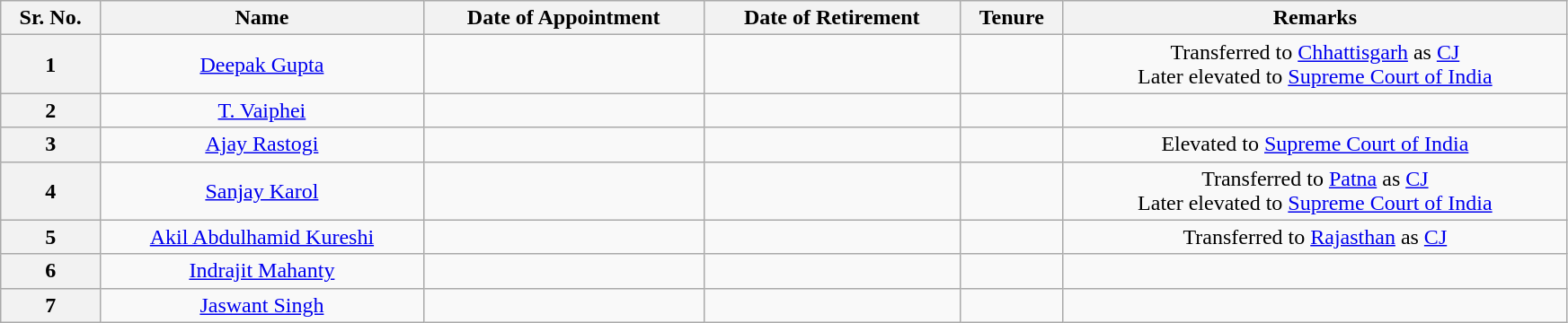<table class="wikitable sortable" style="text-align:center" width="92%">
<tr>
<th>Sr. No.</th>
<th>Name</th>
<th>Date of Appointment</th>
<th>Date of Retirement</th>
<th>Tenure</th>
<th>Remarks</th>
</tr>
<tr>
<th>1</th>
<td><a href='#'>Deepak Gupta</a></td>
<td></td>
<td></td>
<td></td>
<td>Transferred to <a href='#'>Chhattisgarh</a> as <a href='#'>CJ</a> <br> Later elevated to <a href='#'>Supreme Court of India</a></td>
</tr>
<tr>
<th>2</th>
<td><a href='#'>T. Vaiphei</a></td>
<td></td>
<td></td>
<td></td>
<td></td>
</tr>
<tr>
<th>3</th>
<td><a href='#'>Ajay Rastogi</a></td>
<td></td>
<td></td>
<td></td>
<td>Elevated to <a href='#'>Supreme Court of India</a></td>
</tr>
<tr>
<th>4</th>
<td><a href='#'>Sanjay Karol</a></td>
<td></td>
<td></td>
<td></td>
<td>Transferred to <a href='#'>Patna</a> as <a href='#'>CJ</a> <br> Later elevated to <a href='#'>Supreme Court of India</a></td>
</tr>
<tr>
<th>5</th>
<td><a href='#'>Akil Abdulhamid Kureshi</a></td>
<td></td>
<td></td>
<td></td>
<td>Transferred to <a href='#'>Rajasthan</a> as <a href='#'>CJ</a></td>
</tr>
<tr>
<th>6</th>
<td><a href='#'>Indrajit Mahanty</a></td>
<td></td>
<td></td>
<td></td>
<td></td>
</tr>
<tr>
<th>7</th>
<td><a href='#'>Jaswant Singh</a></td>
<td></td>
<td></td>
<td></td>
<td></td>
</tr>
</table>
